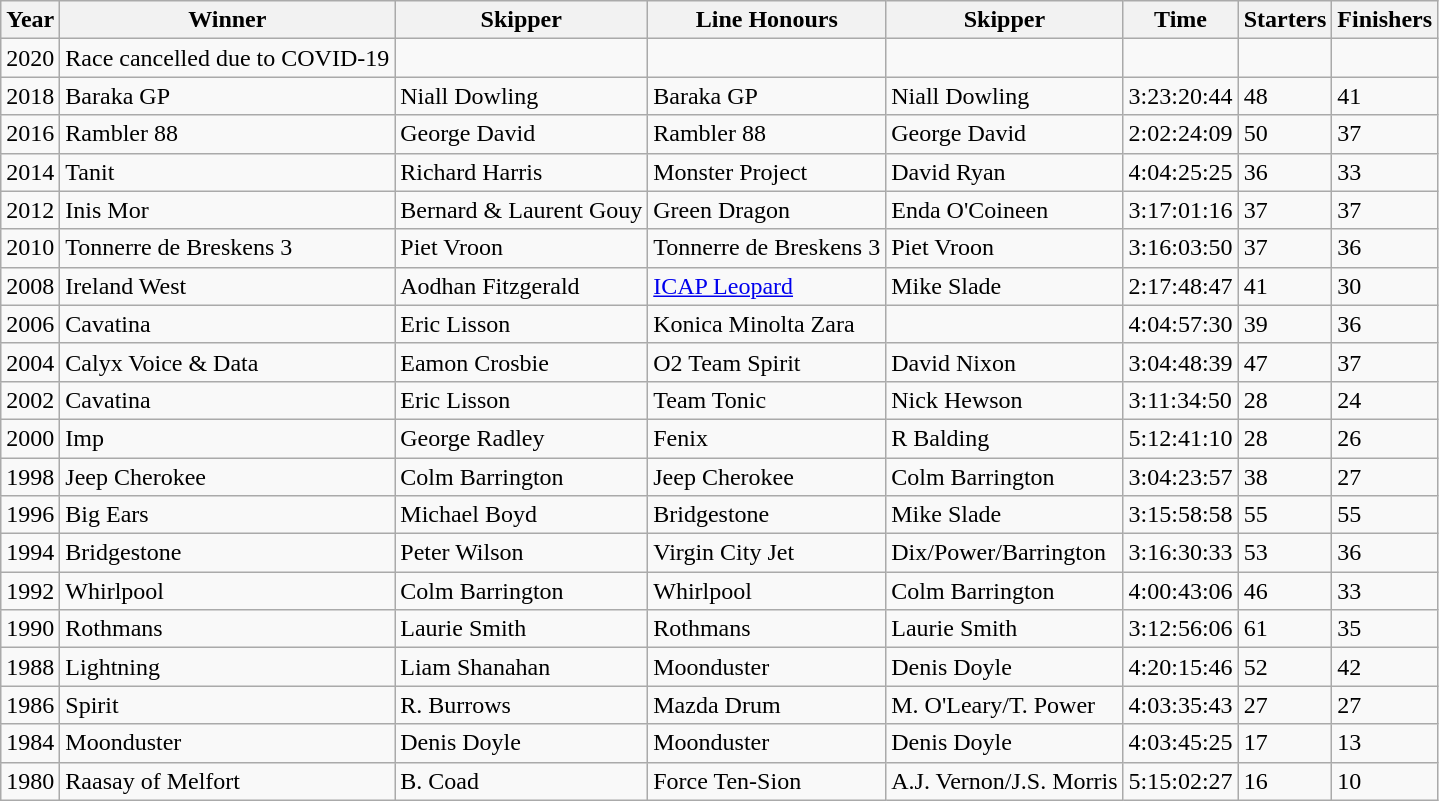<table class="wikitable">
<tr>
<th>Year</th>
<th>Winner</th>
<th>Skipper</th>
<th>Line Honours</th>
<th>Skipper</th>
<th>Time</th>
<th>Starters</th>
<th>Finishers</th>
</tr>
<tr>
<td>2020</td>
<td>Race cancelled due to COVID-19</td>
<td></td>
<td></td>
<td></td>
<td></td>
<td></td>
<td></td>
</tr>
<tr>
<td>2018</td>
<td>Baraka GP</td>
<td>Niall Dowling</td>
<td>Baraka GP</td>
<td>Niall Dowling</td>
<td>3:23:20:44</td>
<td>48</td>
<td>41</td>
</tr>
<tr>
<td>2016</td>
<td>Rambler 88</td>
<td>George David</td>
<td>Rambler 88</td>
<td>George David</td>
<td>2:02:24:09</td>
<td>50</td>
<td>37</td>
</tr>
<tr>
<td>2014</td>
<td>Tanit</td>
<td>Richard Harris</td>
<td>Monster Project</td>
<td>David Ryan</td>
<td>4:04:25:25</td>
<td>36</td>
<td>33</td>
</tr>
<tr>
<td>2012</td>
<td>Inis Mor</td>
<td>Bernard & Laurent Gouy</td>
<td>Green Dragon</td>
<td>Enda O'Coineen</td>
<td>3:17:01:16</td>
<td>37</td>
<td>37</td>
</tr>
<tr>
<td>2010</td>
<td>Tonnerre de Breskens 3</td>
<td>Piet Vroon</td>
<td>Tonnerre de Breskens 3</td>
<td>Piet Vroon</td>
<td>3:16:03:50</td>
<td>37</td>
<td>36</td>
</tr>
<tr>
<td>2008</td>
<td>Ireland West</td>
<td>Aodhan Fitzgerald</td>
<td><a href='#'>ICAP Leopard</a></td>
<td>Mike Slade</td>
<td>2:17:48:47</td>
<td>41</td>
<td>30</td>
</tr>
<tr>
<td>2006</td>
<td>Cavatina</td>
<td>Eric Lisson</td>
<td>Konica Minolta Zara</td>
<td></td>
<td>4:04:57:30</td>
<td>39</td>
<td>36</td>
</tr>
<tr>
<td>2004</td>
<td>Calyx Voice & Data</td>
<td>Eamon Crosbie</td>
<td>O2 Team Spirit</td>
<td>David Nixon</td>
<td>3:04:48:39</td>
<td>47</td>
<td>37</td>
</tr>
<tr>
<td>2002</td>
<td>Cavatina</td>
<td>Eric Lisson</td>
<td>Team Tonic</td>
<td>Nick Hewson</td>
<td>3:11:34:50</td>
<td>28</td>
<td>24</td>
</tr>
<tr>
<td>2000</td>
<td>Imp</td>
<td>George Radley</td>
<td>Fenix</td>
<td>R Balding</td>
<td>5:12:41:10</td>
<td>28</td>
<td>26</td>
</tr>
<tr>
<td>1998</td>
<td>Jeep Cherokee</td>
<td>Colm Barrington</td>
<td>Jeep Cherokee</td>
<td>Colm Barrington</td>
<td>3:04:23:57</td>
<td>38</td>
<td>27</td>
</tr>
<tr>
<td>1996</td>
<td>Big Ears</td>
<td>Michael Boyd</td>
<td>Bridgestone</td>
<td>Mike Slade</td>
<td>3:15:58:58</td>
<td>55</td>
<td>55</td>
</tr>
<tr>
<td>1994</td>
<td>Bridgestone</td>
<td>Peter Wilson</td>
<td>Virgin City Jet</td>
<td>Dix/Power/Barrington</td>
<td>3:16:30:33</td>
<td>53</td>
<td>36</td>
</tr>
<tr>
<td>1992</td>
<td>Whirlpool</td>
<td>Colm Barrington</td>
<td>Whirlpool</td>
<td>Colm Barrington</td>
<td>4:00:43:06</td>
<td>46</td>
<td>33</td>
</tr>
<tr>
<td>1990</td>
<td>Rothmans</td>
<td>Laurie Smith</td>
<td>Rothmans</td>
<td>Laurie Smith</td>
<td>3:12:56:06</td>
<td>61</td>
<td>35</td>
</tr>
<tr>
<td>1988</td>
<td>Lightning</td>
<td>Liam Shanahan</td>
<td>Moonduster</td>
<td>Denis Doyle</td>
<td>4:20:15:46</td>
<td>52</td>
<td>42</td>
</tr>
<tr>
<td>1986</td>
<td>Spirit</td>
<td>R. Burrows</td>
<td>Mazda Drum</td>
<td>M. O'Leary/T. Power</td>
<td>4:03:35:43</td>
<td>27</td>
<td>27</td>
</tr>
<tr>
<td>1984</td>
<td>Moonduster</td>
<td>Denis Doyle</td>
<td>Moonduster</td>
<td>Denis Doyle</td>
<td>4:03:45:25</td>
<td>17</td>
<td>13</td>
</tr>
<tr>
<td>1980</td>
<td>Raasay of Melfort</td>
<td>B. Coad</td>
<td>Force Ten-Sion</td>
<td>A.J. Vernon/J.S. Morris</td>
<td>5:15:02:27</td>
<td>16</td>
<td>10</td>
</tr>
</table>
